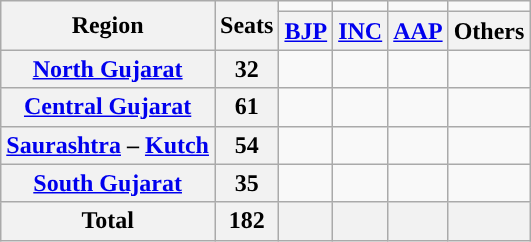<table class="wikitable" style="text-align:center;">
<tr>
<th rowspan="2">Region</th>
<th rowspan="2">Seats</th>
<td style="color:inherit;background:"></td>
<td style="color:inherit;background:"></td>
<td style="color:inherit;background:"></td>
<td style="color:inherit;background:"></td>
</tr>
<tr>
<th><a href='#'>BJP</a></th>
<th><a href='#'>INC</a></th>
<th><a href='#'>AAP</a></th>
<th>Others</th>
</tr>
<tr>
<th><a href='#'>North Gujarat</a></th>
<th>32</th>
<td></td>
<td></td>
<td></td>
<td></td>
</tr>
<tr>
<th><a href='#'>Central Gujarat</a></th>
<th>61</th>
<td></td>
<td></td>
<td></td>
<td></td>
</tr>
<tr>
<th><a href='#'>Saurashtra</a> <strong>–</strong> <a href='#'>Kutch</a></th>
<th>54</th>
<td></td>
<td></td>
<td></td>
<td></td>
</tr>
<tr>
<th><a href='#'>South Gujarat</a></th>
<th>35</th>
<td></td>
<td></td>
<td></td>
<td></td>
</tr>
<tr>
<th>Total</th>
<th>182</th>
<th></th>
<th></th>
<th></th>
<th></th>
</tr>
</table>
